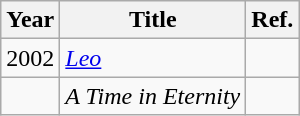<table class="wikitable sortable">
<tr>
<th>Year</th>
<th>Title</th>
<th>Ref.</th>
</tr>
<tr>
<td>2002</td>
<td><em><a href='#'>Leo</a></em></td>
<td></td>
</tr>
<tr>
<td></td>
<td><em>A Time in Eternity</em></td>
<td></td>
</tr>
</table>
